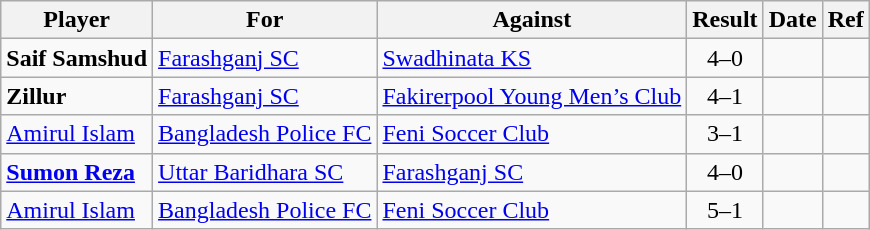<table class="wikitable">
<tr>
<th>Player</th>
<th>For</th>
<th>Against</th>
<th style="text-align:center">Result</th>
<th>Date</th>
<th>Ref</th>
</tr>
<tr>
<td>  <strong>Saif Samshud</strong></td>
<td><a href='#'>Farashganj SC</a></td>
<td><a href='#'>Swadhinata KS</a></td>
<td style="text-align:center;">4–0</td>
<td></td>
<td></td>
</tr>
<tr>
<td>  <strong>Zillur</strong></td>
<td><a href='#'>Farashganj SC</a></td>
<td><a href='#'>Fakirerpool Young Men’s Club</a></td>
<td style="text-align:center;">4–1</td>
<td></td>
<td></td>
</tr>
<tr>
<td>  <a href='#'>Amirul Islam</a></td>
<td><a href='#'>Bangladesh Police FC</a></td>
<td><a href='#'>Feni Soccer Club</a></td>
<td style="text-align:center;">3–1</td>
<td></td>
<td></td>
</tr>
<tr>
<td>  <strong><a href='#'>Sumon Reza</a></strong></td>
<td><a href='#'>Uttar Baridhara SC</a></td>
<td><a href='#'>Farashganj SC</a></td>
<td style="text-align:center;">4–0</td>
<td></td>
<td><br></td>
</tr>
<tr>
<td>   <a href='#'>Amirul Islam</a></td>
<td><a href='#'>Bangladesh Police FC</a></td>
<td><a href='#'>Feni Soccer Club</a></td>
<td style="text-align:center;">5–1</td>
<td></td>
<td></td>
</tr>
</table>
